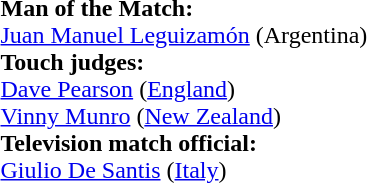<table width=100%>
<tr>
<td><br><strong>Man of the Match:</strong>
<br><a href='#'>Juan Manuel Leguizamón</a> (Argentina)<br><strong>Touch judges:</strong>
<br><a href='#'>Dave Pearson</a> (<a href='#'>England</a>)
<br><a href='#'>Vinny Munro</a> (<a href='#'>New Zealand</a>)
<br><strong>Television match official:</strong>
<br><a href='#'>Giulio De Santis</a> (<a href='#'>Italy</a>)</td>
</tr>
</table>
